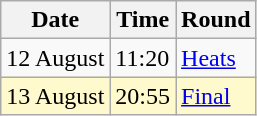<table class="wikitable">
<tr>
<th>Date</th>
<th>Time</th>
<th>Round</th>
</tr>
<tr>
<td>12 August</td>
<td>11:20</td>
<td><a href='#'>Heats</a></td>
</tr>
<tr style=background:lemonchiffon>
<td>13 August</td>
<td>20:55</td>
<td><a href='#'>Final</a></td>
</tr>
</table>
